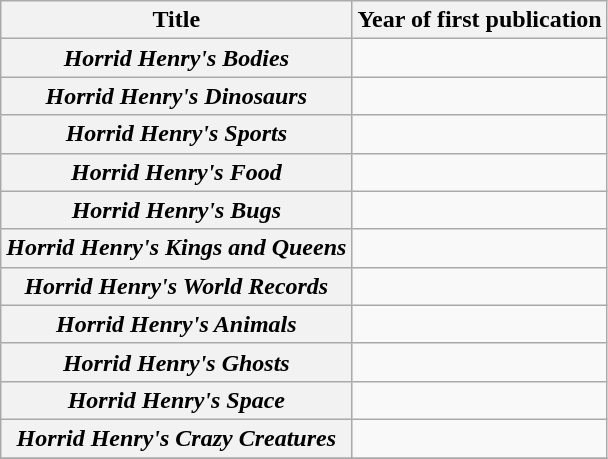<table class="wikitable plainrowheaders sortable" style="margin-right: 0;">
<tr>
<th scope="col">Title</th>
<th scope="col">Year of first publication</th>
</tr>
<tr>
<th scope="row"><em>Horrid Henry's Bodies</em></th>
<td></td>
</tr>
<tr>
<th scope="row"><em>Horrid Henry's Dinosaurs</em></th>
<td></td>
</tr>
<tr>
<th scope="row"><em>Horrid Henry's Sports</em></th>
<td></td>
</tr>
<tr>
<th scope="row"><em>Horrid Henry's Food</em></th>
<td></td>
</tr>
<tr>
<th scope="row"><em>Horrid Henry's Bugs</em></th>
<td></td>
</tr>
<tr>
<th scope="row"><em>Horrid Henry's Kings and Queens</em></th>
<td></td>
</tr>
<tr>
<th scope="row"><em>Horrid Henry's World Records</em></th>
<td></td>
</tr>
<tr>
<th scope="row"><em>Horrid Henry's Animals</em></th>
<td></td>
</tr>
<tr>
<th scope="row"><em>Horrid Henry's Ghosts</em></th>
<td></td>
</tr>
<tr>
<th scope="row"><em>Horrid Henry's Space</em></th>
<td></td>
</tr>
<tr>
<th scope="row"><em>Horrid Henry's Crazy Creatures</em></th>
<td></td>
</tr>
<tr>
</tr>
</table>
